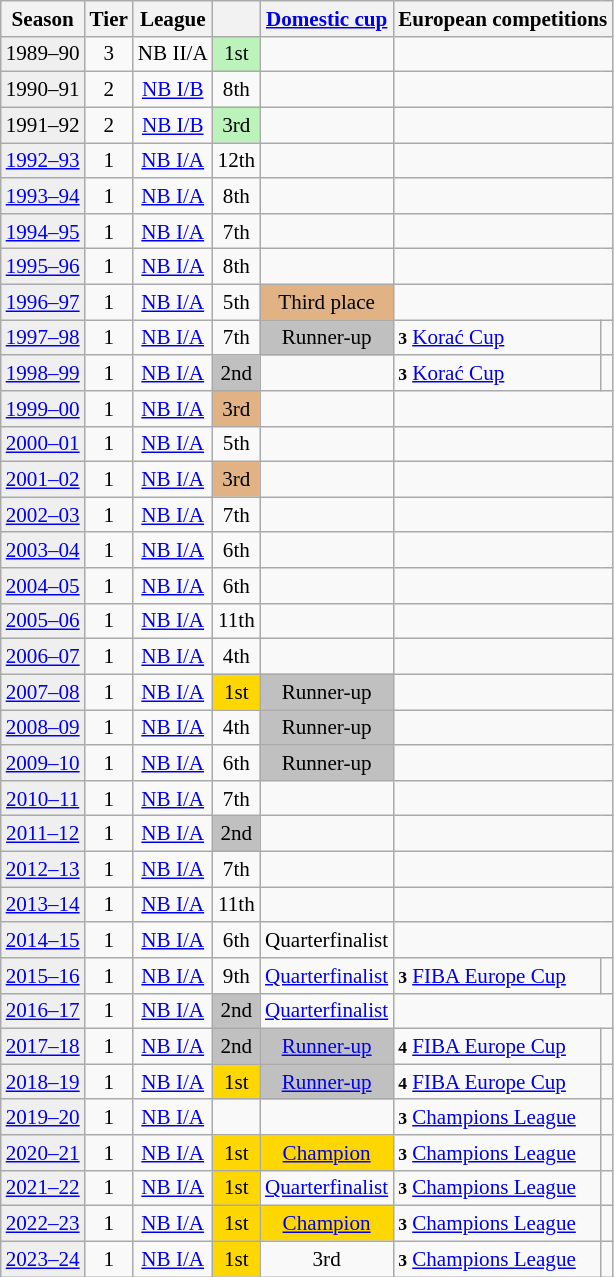<table class="wikitable" style="font-size:88%; text-align:center">
<tr>
<th>Season</th>
<th>Tier</th>
<th>League</th>
<th></th>
<th><a href='#'>Domestic cup</a></th>
<th colspan=2>European competitions</th>
</tr>
<tr>
<td style="background:#efefef;">1989–90</td>
<td>3</td>
<td>NB II/A</td>
<td bgcolor=#BBF3BB>1st</td>
<td></td>
<td colspan=2></td>
</tr>
<tr>
<td style="background:#efefef;">1990–91</td>
<td>2</td>
<td><a href='#'>NB I/B</a></td>
<td>8th</td>
<td></td>
<td colspan=2></td>
</tr>
<tr>
<td style="background:#efefef;">1991–92</td>
<td>2</td>
<td><a href='#'>NB I/B</a></td>
<td bgcolor=#BBF3BB>3rd</td>
<td></td>
<td colspan=2></td>
</tr>
<tr>
<td style="background:#efefef;"><a href='#'>1992–93</a></td>
<td>1</td>
<td><a href='#'>NB I/A</a></td>
<td>12th</td>
<td></td>
<td colspan=2></td>
</tr>
<tr>
<td style="background:#efefef;"><a href='#'>1993–94</a></td>
<td>1</td>
<td><a href='#'>NB I/A</a></td>
<td>8th</td>
<td></td>
<td colspan=2></td>
</tr>
<tr>
<td style="background:#efefef;"><a href='#'>1994–95</a></td>
<td>1</td>
<td><a href='#'>NB I/A</a></td>
<td>7th</td>
<td></td>
<td colspan=2></td>
</tr>
<tr>
<td style="background:#efefef;"><a href='#'>1995–96</a></td>
<td>1</td>
<td><a href='#'>NB I/A</a></td>
<td>8th</td>
<td></td>
<td colspan=2></td>
</tr>
<tr>
<td style="background:#efefef;"><a href='#'>1996–97</a></td>
<td>1</td>
<td><a href='#'>NB I/A</a></td>
<td>5th</td>
<td style="background:#e1b384">Third place</td>
<td colspan=2></td>
</tr>
<tr>
<td style="background:#efefef;"><a href='#'>1997–98</a></td>
<td>1</td>
<td><a href='#'>NB I/A</a></td>
<td>7th</td>
<td style="background:silver">Runner-up</td>
<td align=left><small><strong>3</strong></small> <a href='#'>Korać Cup</a></td>
<td></td>
</tr>
<tr>
<td style="background:#efefef;"><a href='#'>1998–99</a></td>
<td>1</td>
<td><a href='#'>NB I/A</a></td>
<td style="background:silver">2nd</td>
<td></td>
<td align=left><small><strong>3</strong></small> <a href='#'>Korać Cup</a></td>
<td></td>
</tr>
<tr>
<td style="background:#efefef;"><a href='#'>1999–00</a></td>
<td>1</td>
<td><a href='#'>NB I/A</a></td>
<td style="background:#e1b384">3rd</td>
<td></td>
<td colspan=2></td>
</tr>
<tr>
<td style="background:#efefef;"><a href='#'>2000–01</a></td>
<td>1</td>
<td><a href='#'>NB I/A</a></td>
<td>5th</td>
<td></td>
<td colspan=2></td>
</tr>
<tr>
<td style="background:#efefef;"><a href='#'>2001–02</a></td>
<td>1</td>
<td><a href='#'>NB I/A</a></td>
<td style="background:#e1b384">3rd</td>
<td></td>
<td colspan=2></td>
</tr>
<tr>
<td style="background:#efefef;"><a href='#'>2002–03</a></td>
<td>1</td>
<td><a href='#'>NB I/A</a></td>
<td>7th</td>
<td></td>
<td colspan=2></td>
</tr>
<tr>
<td style="background:#efefef;"><a href='#'>2003–04</a></td>
<td>1</td>
<td><a href='#'>NB I/A</a></td>
<td>6th</td>
<td></td>
<td colspan=2></td>
</tr>
<tr>
<td style="background:#efefef;"><a href='#'>2004–05</a></td>
<td>1</td>
<td><a href='#'>NB I/A</a></td>
<td>6th</td>
<td></td>
<td colspan=2></td>
</tr>
<tr>
<td style="background:#efefef;"><a href='#'>2005–06</a></td>
<td>1</td>
<td><a href='#'>NB I/A</a></td>
<td>11th</td>
<td></td>
<td colspan=2></td>
</tr>
<tr>
<td style="background:#efefef;"><a href='#'>2006–07</a></td>
<td>1</td>
<td><a href='#'>NB I/A</a></td>
<td>4th</td>
<td></td>
<td colspan=2></td>
</tr>
<tr>
<td style="background:#efefef;"><a href='#'>2007–08</a></td>
<td>1</td>
<td><a href='#'>NB I/A</a></td>
<td style="background:gold">1st</td>
<td style="background:silver">Runner-up</td>
<td colspan=2></td>
</tr>
<tr>
<td style="background:#efefef;"><a href='#'>2008–09</a></td>
<td>1</td>
<td><a href='#'>NB I/A</a></td>
<td>4th</td>
<td style="background:silver">Runner-up</td>
<td colspan=2></td>
</tr>
<tr>
<td style="background:#efefef;"><a href='#'>2009–10</a></td>
<td>1</td>
<td><a href='#'>NB I/A</a></td>
<td>6th</td>
<td style="background:silver" align=center>Runner-up</td>
<td colspan=2></td>
</tr>
<tr>
<td style="background:#efefef;"><a href='#'>2010–11</a></td>
<td align="center">1</td>
<td><a href='#'>NB I/A</a></td>
<td>7th</td>
<td></td>
<td colspan=2></td>
</tr>
<tr>
<td style="background:#efefef;"><a href='#'>2011–12</a></td>
<td>1</td>
<td><a href='#'>NB I/A</a></td>
<td style="background:silver">2nd</td>
<td></td>
<td colspan=2></td>
</tr>
<tr>
<td style="background:#efefef;"><a href='#'>2012–13</a></td>
<td>1</td>
<td><a href='#'>NB I/A</a></td>
<td>7th</td>
<td></td>
<td colspan=2></td>
</tr>
<tr>
<td style="background:#efefef;"><a href='#'>2013–14</a></td>
<td>1</td>
<td><a href='#'>NB I/A</a></td>
<td align=center>11th</td>
<td></td>
<td colspan=2></td>
</tr>
<tr>
<td style="background:#efefef;"><a href='#'>2014–15</a></td>
<td>1</td>
<td><a href='#'>NB I/A</a></td>
<td>6th</td>
<td>Quarterfinalist</td>
<td colspan=2></td>
</tr>
<tr>
<td style="background:#efefef;"><a href='#'>2015–16</a></td>
<td>1</td>
<td><a href='#'>NB I/A</a></td>
<td>9th</td>
<td><a href='#'>Quarterfinalist</a></td>
<td align=left><small><strong>3</strong></small> <a href='#'>FIBA Europe Cup</a></td>
<td></td>
</tr>
<tr>
<td style="background:#efefef;"><a href='#'>2016–17</a></td>
<td>1</td>
<td><a href='#'>NB I/A</a></td>
<td style="background:silver">2nd</td>
<td><a href='#'>Quarterfinalist</a></td>
<td colspan=2></td>
</tr>
<tr>
<td style="background:#efefef;"><a href='#'>2017–18</a></td>
<td>1</td>
<td><a href='#'>NB I/A</a></td>
<td style="background:silver">2nd</td>
<td style="background:silver"><a href='#'>Runner-up</a></td>
<td align=left><small><strong>4</strong></small> <a href='#'>FIBA Europe Cup</a></td>
<td></td>
</tr>
<tr>
<td style="background:#efefef;"><a href='#'>2018–19</a></td>
<td>1</td>
<td><a href='#'>NB I/A</a></td>
<td style="background:gold">1st</td>
<td style="background:silver"><a href='#'>Runner-up</a></td>
<td align=left><small><strong>4</strong></small> <a href='#'>FIBA Europe Cup</a></td>
<td></td>
</tr>
<tr>
<td style="background:#efefef;"><a href='#'>2019–20</a></td>
<td>1</td>
<td><a href='#'>NB I/A</a></td>
<td></td>
<td></td>
<td align=left><small><strong>3</strong></small> <a href='#'>Champions League</a></td>
<td></td>
</tr>
<tr>
<td style="background:#efefef;"><a href='#'>2020–21</a></td>
<td>1</td>
<td><a href='#'>NB I/A</a></td>
<td style="background:gold">1st</td>
<td style="background:gold"><a href='#'>Champion</a></td>
<td align=left><small><strong>3</strong></small> <a href='#'>Champions League</a></td>
<td></td>
</tr>
<tr>
<td style="background:#efefef;"><a href='#'>2021–22</a></td>
<td>1</td>
<td><a href='#'>NB I/A</a></td>
<td style="background:gold">1st</td>
<td><a href='#'>Quarterfinalist</a></td>
<td align=left><small><strong>3</strong></small> <a href='#'>Champions League</a></td>
<td></td>
</tr>
<tr>
<td style="background:#efefef;"><a href='#'>2022–23</a></td>
<td>1</td>
<td><a href='#'>NB I/A</a></td>
<td style="background:gold">1st</td>
<td style="background:gold"><a href='#'>Champion</a></td>
<td align=left><small><strong>3</strong></small> <a href='#'>Champions League</a></td>
<td></td>
</tr>
<tr>
<td style="background:#efefef;"><a href='#'>2023–24</a></td>
<td>1</td>
<td><a href='#'>NB I/A</a></td>
<td style="background:gold">1st</td>
<td style="background:bronze">3rd</td>
<td align=left><small><strong>3</strong></small> <a href='#'>Champions League</a></td>
<td></td>
</tr>
</table>
